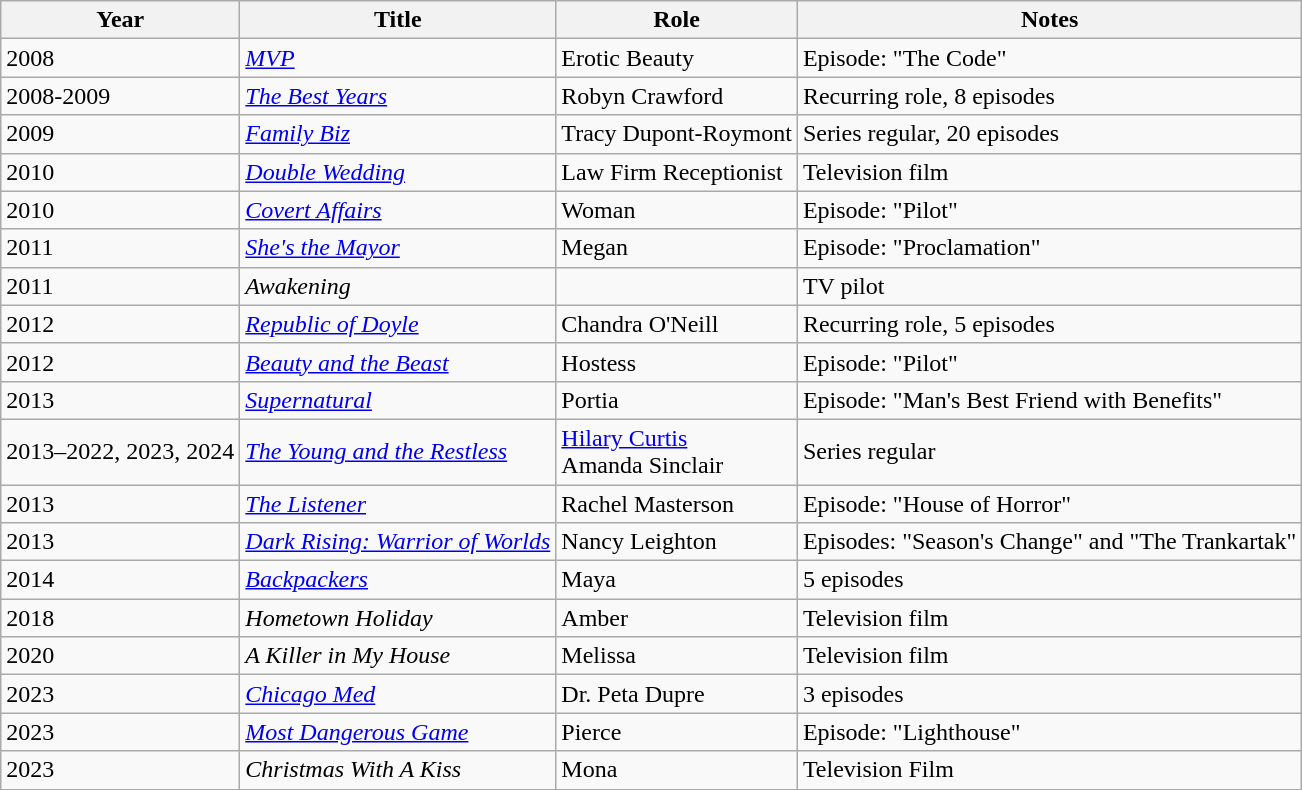<table class="wikitable sortable">
<tr>
<th>Year</th>
<th>Title</th>
<th>Role</th>
<th class="unsortable">Notes</th>
</tr>
<tr>
<td>2008</td>
<td><em><a href='#'>MVP</a></em></td>
<td>Erotic Beauty</td>
<td>Episode: "The Code"</td>
</tr>
<tr>
<td>2008-2009</td>
<td><em><a href='#'>The Best Years</a></em></td>
<td>Robyn Crawford</td>
<td>Recurring role, 8 episodes</td>
</tr>
<tr>
<td>2009</td>
<td><em><a href='#'>Family Biz</a></em></td>
<td>Tracy Dupont-Roymont</td>
<td>Series regular, 20 episodes</td>
</tr>
<tr>
<td>2010</td>
<td><em><a href='#'>Double Wedding</a></em></td>
<td>Law Firm Receptionist</td>
<td>Television film</td>
</tr>
<tr>
<td>2010</td>
<td><em><a href='#'>Covert Affairs</a></em></td>
<td>Woman</td>
<td>Episode: "Pilot"</td>
</tr>
<tr>
<td>2011</td>
<td><em><a href='#'>She's the Mayor</a></em></td>
<td>Megan</td>
<td>Episode: "Proclamation"</td>
</tr>
<tr>
<td>2011</td>
<td><em>Awakening</em></td>
<td></td>
<td>TV pilot</td>
</tr>
<tr>
<td>2012</td>
<td><em><a href='#'>Republic of Doyle</a></em></td>
<td>Chandra O'Neill</td>
<td>Recurring role, 5 episodes</td>
</tr>
<tr>
<td>2012</td>
<td><em><a href='#'>Beauty and the Beast</a></em></td>
<td>Hostess</td>
<td>Episode: "Pilot"</td>
</tr>
<tr>
<td>2013</td>
<td><em><a href='#'>Supernatural</a></em></td>
<td>Portia</td>
<td>Episode: "Man's Best Friend with Benefits"</td>
</tr>
<tr>
<td>2013–2022, 2023, 2024</td>
<td><em><a href='#'>The Young and the Restless</a></em></td>
<td><a href='#'>Hilary Curtis</a><br>Amanda Sinclair</td>
<td>Series regular</td>
</tr>
<tr>
<td>2013</td>
<td><em><a href='#'>The Listener</a></em></td>
<td>Rachel Masterson</td>
<td>Episode: "House of Horror"</td>
</tr>
<tr>
<td>2013</td>
<td><em><a href='#'>Dark Rising: Warrior of Worlds</a></em></td>
<td>Nancy Leighton</td>
<td>Episodes: "Season's Change" and "The Trankartak"</td>
</tr>
<tr>
<td>2014</td>
<td><em><a href='#'>Backpackers</a></em></td>
<td>Maya</td>
<td>5 episodes</td>
</tr>
<tr>
<td>2018</td>
<td><em>Hometown Holiday</em></td>
<td>Amber</td>
<td>Television film</td>
</tr>
<tr>
<td>2020</td>
<td><em> A Killer in My House</em></td>
<td>Melissa</td>
<td>Television film</td>
</tr>
<tr>
<td>2023</td>
<td><em><a href='#'>Chicago Med</a></em></td>
<td>Dr. Peta Dupre</td>
<td>3 episodes</td>
</tr>
<tr>
<td>2023</td>
<td><em><a href='#'>Most Dangerous Game</a></em></td>
<td>Pierce</td>
<td>Episode: "Lighthouse"</td>
</tr>
<tr>
<td>2023</td>
<td><em>Christmas With A Kiss</em></td>
<td>Mona</td>
<td>Television Film</td>
</tr>
</table>
